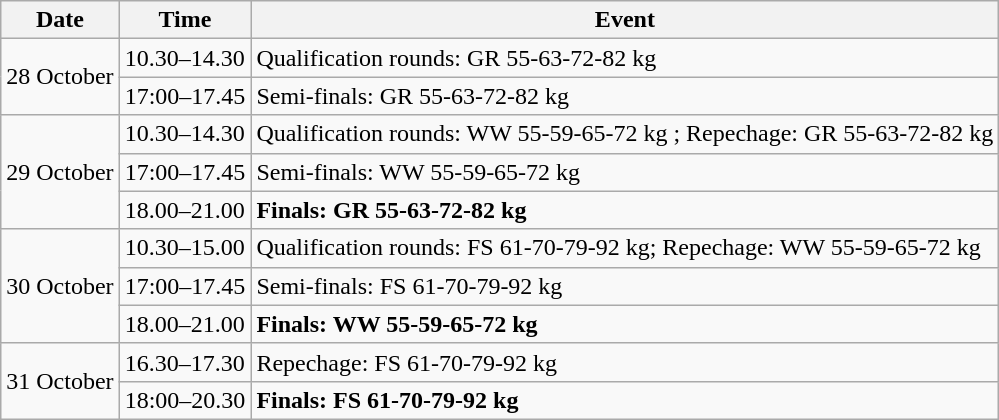<table class=wikitable>
<tr>
<th>Date</th>
<th>Time</th>
<th>Event</th>
</tr>
<tr>
<td rowspan="2">28 October</td>
<td>10.30–14.30</td>
<td>Qualification rounds: GR 55-63-72-82 kg</td>
</tr>
<tr>
<td>17:00–17.45</td>
<td>Semi-finals: GR 55-63-72-82 kg</td>
</tr>
<tr>
<td rowspan="3">29 October</td>
<td>10.30–14.30</td>
<td>Qualification rounds: WW 55-59-65-72 kg ; Repechage: GR 55-63-72-82 kg</td>
</tr>
<tr>
<td>17:00–17.45</td>
<td>Semi-finals: WW 55-59-65-72 kg</td>
</tr>
<tr>
<td>18.00–21.00</td>
<td><strong>Finals: GR 55-63-72-82 kg </strong></td>
</tr>
<tr>
<td rowspan="3">30 October</td>
<td>10.30–15.00</td>
<td>Qualification rounds: FS 61-70-79-92 kg; Repechage: WW 55-59-65-72 kg</td>
</tr>
<tr>
<td>17:00–17.45</td>
<td>Semi-finals: FS 61-70-79-92 kg</td>
</tr>
<tr>
<td>18.00–21.00</td>
<td><strong>Finals: WW 55-59-65-72 kg</strong></td>
</tr>
<tr>
<td rowspan="2">31 October</td>
<td>16.30–17.30</td>
<td>Repechage: FS 61-70-79-92 kg</td>
</tr>
<tr>
<td>18:00–20.30</td>
<td><strong>Finals: FS 61-70-79-92 kg</strong></td>
</tr>
</table>
